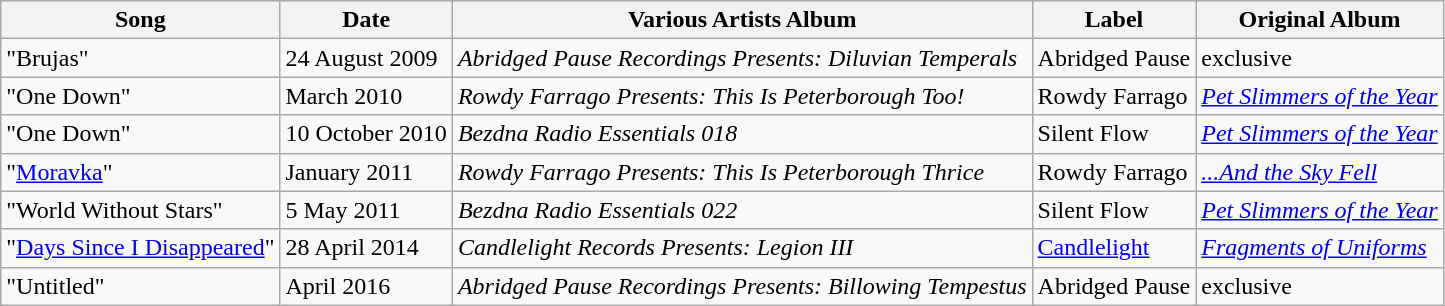<table class="wikitable sortable plainrowheaders">
<tr>
<th scope="col">Song</th>
<th scope="col">Date</th>
<th scope="col">Various Artists Album</th>
<th scope="col">Label</th>
<th scope="col">Original Album</th>
</tr>
<tr>
<td>"Brujas"</td>
<td>24 August 2009</td>
<td><em>Abridged Pause Recordings Presents: Diluvian Temperals</em></td>
<td>Abridged Pause</td>
<td>exclusive</td>
</tr>
<tr>
<td>"One Down"</td>
<td>March 2010</td>
<td><em>Rowdy Farrago Presents: This Is Peterborough Too!</em></td>
<td>Rowdy Farrago</td>
<td><em><a href='#'>Pet Slimmers of the Year</a></em></td>
</tr>
<tr>
<td>"One Down"</td>
<td>10 October 2010</td>
<td><em>Bezdna Radio Essentials 018</em></td>
<td>Silent Flow</td>
<td><em><a href='#'>Pet Slimmers of the Year</a></em></td>
</tr>
<tr>
<td>"<a href='#'>Moravka</a>"</td>
<td>January 2011</td>
<td><em>Rowdy Farrago Presents: This Is Peterborough Thrice</em></td>
<td>Rowdy Farrago</td>
<td><em><a href='#'>...And the Sky Fell</a></em></td>
</tr>
<tr>
<td>"World Without Stars"</td>
<td>5 May 2011</td>
<td><em>Bezdna Radio Essentials 022</em></td>
<td>Silent Flow</td>
<td><em><a href='#'>Pet Slimmers of the Year</a></em></td>
</tr>
<tr>
<td>"<a href='#'>Days Since I Disappeared</a>"</td>
<td>28 April 2014</td>
<td><em>Candlelight Records Presents: Legion III</em></td>
<td><a href='#'>Candlelight</a></td>
<td><em><a href='#'>Fragments of Uniforms</a></em></td>
</tr>
<tr>
<td>"Untitled"</td>
<td>April 2016</td>
<td><em>Abridged Pause Recordings Presents: Billowing Tempestus</em></td>
<td>Abridged Pause</td>
<td>exclusive</td>
</tr>
</table>
